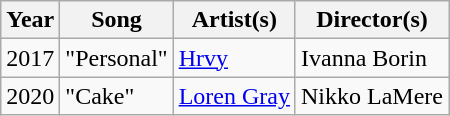<table class="wikitable">
<tr>
<th>Year</th>
<th>Song</th>
<th>Artist(s)</th>
<th>Director(s)</th>
</tr>
<tr>
<td>2017</td>
<td>"Personal"</td>
<td><a href='#'>Hrvy</a></td>
<td>Ivanna Borin</td>
</tr>
<tr>
<td>2020</td>
<td>"Cake"</td>
<td><a href='#'>Loren Gray</a></td>
<td>Nikko LaMere</td>
</tr>
</table>
